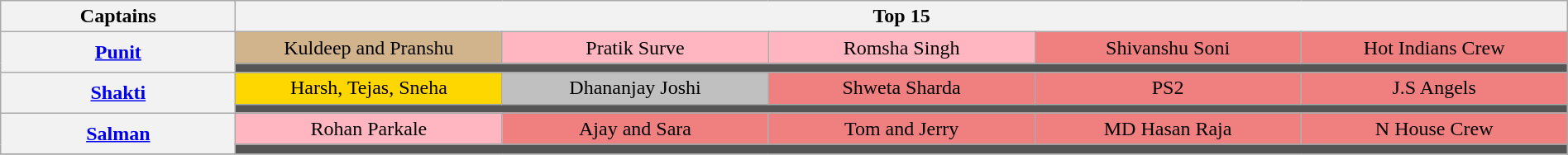<table class="wikitable" style="text-align:center; width:100%;">
<tr>
<th style="width:15%;">Captains</th>
<th style="width:85%;" colspan="5">Top 15</th>
</tr>
<tr>
<th rowspan="2"><a href='#'>Punit</a></th>
<td style="background:tan; width:17%">Kuldeep and Pranshu</td>
<td style="background:#FFB6C1; width:17%">Pratik Surve</td>
<td style="background:#FFB6C1; width:17%">Romsha Singh</td>
<td style="background:#F08080; width:17%">Shivanshu Soni</td>
<td style="background:#F08080; width:17%">Hot Indians Crew</td>
</tr>
<tr>
<td colspan="5" style="background:#555;"></td>
</tr>
<tr>
<th rowspan="2"><a href='#'>Shakti</a></th>
<td style="background:gold; width:17%">Harsh, Tejas, Sneha</td>
<td style="background:silver; width:17%">Dhananjay Joshi</td>
<td style="background:#F08080; width:17%">Shweta Sharda</td>
<td style="background:#F08080; width:17%">PS2</td>
<td style="background:#F08080; width:17%">J.S Angels</td>
</tr>
<tr>
<td colspan="5" style="background:#555;"></td>
</tr>
<tr>
<th rowspan="2";><a href='#'>Salman</a></th>
<td style="background:#FFB6C1; width:17%">Rohan Parkale</td>
<td style="background:#F08080; width:17%">Ajay and Sara</td>
<td style="background:#F08080; width:17%">Tom and Jerry</td>
<td style="background:#F08080; width:17%">MD Hasan Raja</td>
<td style="background:#F08080; width:17%">N House Crew</td>
</tr>
<tr>
<td colspan="5" style="background:#555;"></td>
</tr>
<tr>
</tr>
</table>
